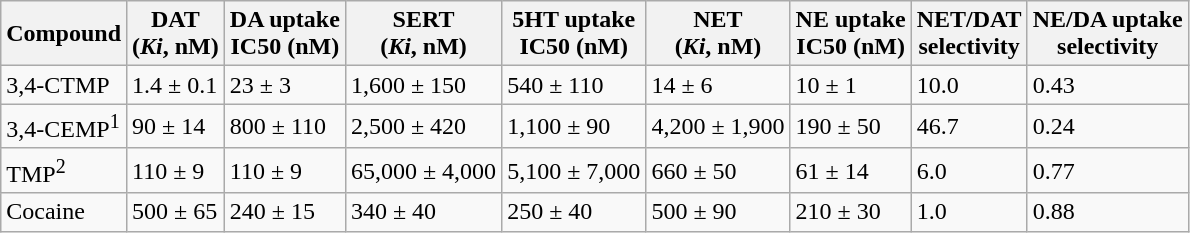<table class="wikitable">
<tr>
<th>Compound</th>
<th>DAT<br>(<em>Ki</em>, nM)</th>
<th>DA uptake<br>IC50 (nM)</th>
<th>SERT<br>(<em>Ki</em>, nM)</th>
<th>5HT uptake<br>IC50 (nM)</th>
<th>NET<br>(<em>Ki</em>, nM)</th>
<th>NE uptake<br>IC50 (nM)</th>
<th>NET/DAT<br>selectivity</th>
<th>NE/DA uptake<br>selectivity</th>
</tr>
<tr>
<td>3,4-CTMP</td>
<td>1.4 ± 0.1</td>
<td>23 ± 3</td>
<td>1,600 ± 150</td>
<td>540 ± 110</td>
<td>14 ± 6</td>
<td>10 ± 1</td>
<td>10.0</td>
<td>0.43</td>
</tr>
<tr>
<td>3,4-CEMP<sup>1</sup></td>
<td>90 ± 14</td>
<td>800 ± 110</td>
<td>2,500 ± 420</td>
<td>1,100 ± 90</td>
<td>4,200 ± 1,900</td>
<td>190 ± 50</td>
<td>46.7</td>
<td>0.24</td>
</tr>
<tr>
<td>TMP<sup>2</sup></td>
<td>110 ± 9</td>
<td>110 ± 9</td>
<td>65,000 ± 4,000</td>
<td>5,100 ± 7,000</td>
<td>660 ± 50</td>
<td>61 ± 14</td>
<td>6.0</td>
<td>0.77</td>
</tr>
<tr>
<td>Cocaine</td>
<td>500 ± 65</td>
<td>240 ± 15</td>
<td>340 ± 40</td>
<td>250 ± 40</td>
<td>500 ± 90</td>
<td>210 ± 30</td>
<td>1.0</td>
<td>0.88</td>
</tr>
</table>
